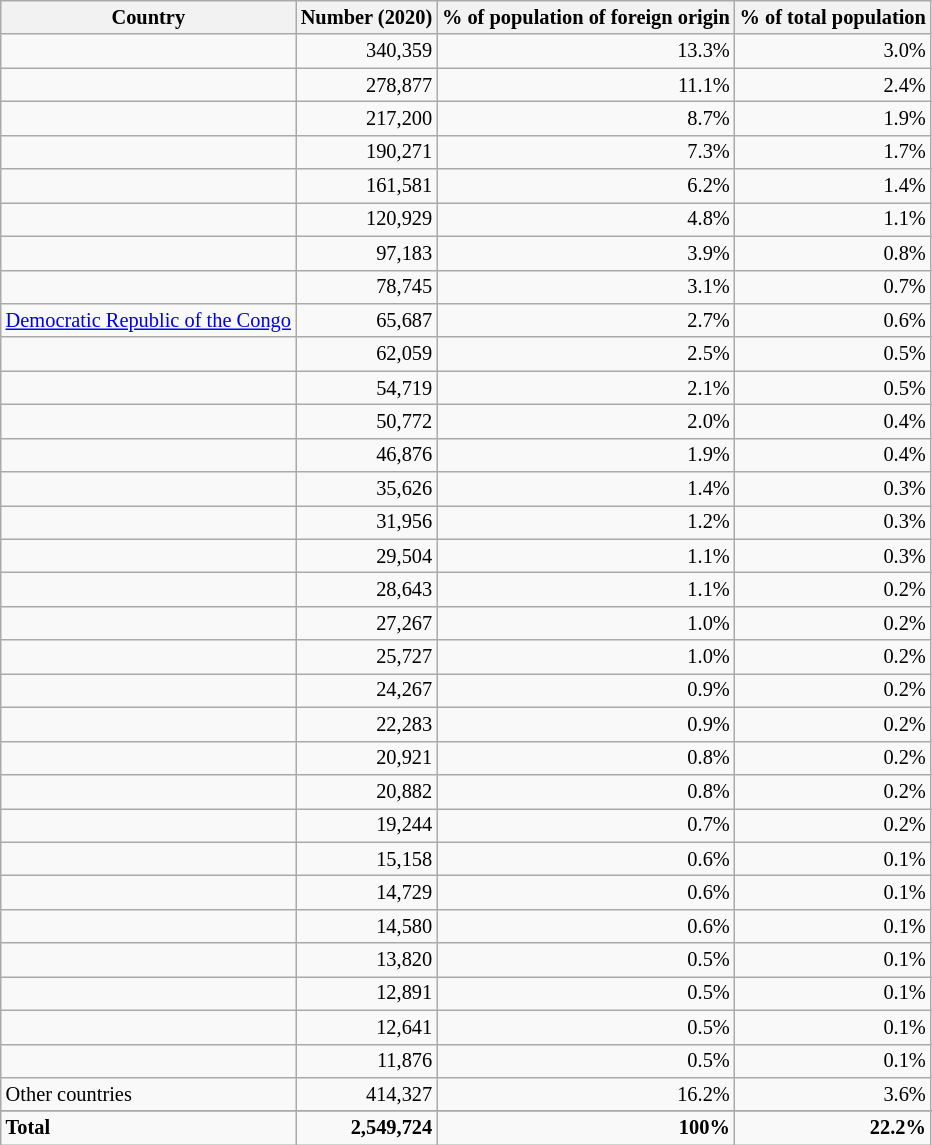<table class="wikitable sortable mw-collapsible mw-collapsed" style="margin-right: 1em; margin-bottom: 1em; font-size: 85%;">
<tr>
<th>Country</th>
<th>Number (2020)</th>
<th>% of population of foreign origin</th>
<th>% of total population</th>
</tr>
<tr>
<td></td>
<td align="right">340,359</td>
<td align="right">13.3%</td>
<td align="right">3.0%</td>
</tr>
<tr>
<td></td>
<td align="right">278,877</td>
<td align="right">11.1%</td>
<td align="right">2.4%</td>
</tr>
<tr>
<td></td>
<td align="right">217,200</td>
<td align="right">8.7%</td>
<td align="right">1.9%</td>
</tr>
<tr>
<td></td>
<td align="right">190,271</td>
<td align="right">7.3%</td>
<td align="right">1.7%</td>
</tr>
<tr>
<td></td>
<td align="right">161,581</td>
<td align="right">6.2%</td>
<td align="right">1.4%</td>
</tr>
<tr>
<td></td>
<td align="right">120,929</td>
<td align="right">4.8%</td>
<td align="right">1.1%</td>
</tr>
<tr>
<td></td>
<td align="right">97,183</td>
<td align="right">3.9%</td>
<td align="right">0.8%</td>
</tr>
<tr>
<td></td>
<td align="right">78,745</td>
<td align="right">3.1%</td>
<td align="right">0.7%</td>
</tr>
<tr>
<td> <a href='#'>Democratic Republic of the Congo</a></td>
<td align="right">65,687</td>
<td align="right">2.7%</td>
<td align="right">0.6%</td>
</tr>
<tr>
<td></td>
<td align="right">62,059</td>
<td align="right">2.5%</td>
<td align="right">0.5%</td>
</tr>
<tr>
<td></td>
<td align="right">54,719</td>
<td align="right">2.1%</td>
<td align="right">0.5%</td>
</tr>
<tr>
<td></td>
<td align="right">50,772</td>
<td align="right">2.0%</td>
<td align="right">0.4%</td>
</tr>
<tr>
<td></td>
<td align="right">46,876</td>
<td align="right">1.9%</td>
<td align="right">0.4%</td>
</tr>
<tr>
<td></td>
<td align="right">35,626</td>
<td align="right">1.4%</td>
<td align="right">0.3%</td>
</tr>
<tr>
<td></td>
<td align="right">31,956</td>
<td align="right">1.2%</td>
<td align="right">0.3%</td>
</tr>
<tr>
<td></td>
<td align="right">29,504</td>
<td align="right">1.1%</td>
<td align="right">0.3%</td>
</tr>
<tr>
<td></td>
<td align="right">28,643</td>
<td align="right">1.1%</td>
<td align="right">0.2%</td>
</tr>
<tr>
<td></td>
<td align="right">27,267</td>
<td align="right">1.0%</td>
<td align="right">0.2%</td>
</tr>
<tr>
<td></td>
<td align="right">25,727</td>
<td align="right">1.0%</td>
<td align="right">0.2%</td>
</tr>
<tr>
<td></td>
<td align="right">24,267</td>
<td align="right">0.9%</td>
<td align="right">0.2%</td>
</tr>
<tr>
<td></td>
<td align="right">22,283</td>
<td align="right">0.9%</td>
<td align="right">0.2%</td>
</tr>
<tr>
<td></td>
<td align="right">20,921</td>
<td align="right">0.8%</td>
<td align="right">0.2%</td>
</tr>
<tr>
<td></td>
<td align="right">20,882</td>
<td align="right">0.8%</td>
<td align="right">0.2%</td>
</tr>
<tr>
<td></td>
<td align="right">19,244</td>
<td align="right">0.7%</td>
<td align="right">0.2%</td>
</tr>
<tr>
<td></td>
<td align="right">15,158</td>
<td align="right">0.6%</td>
<td align="right">0.1%</td>
</tr>
<tr>
<td></td>
<td align="right">14,729</td>
<td align="right">0.6%</td>
<td align="right">0.1%</td>
</tr>
<tr>
<td></td>
<td align="right">14,580</td>
<td align="right">0.6%</td>
<td align="right">0.1%</td>
</tr>
<tr>
<td></td>
<td align="right">13,820</td>
<td align="right">0.5%</td>
<td align="right">0.1%</td>
</tr>
<tr>
<td></td>
<td align="right">12,891</td>
<td align="right">0.5%</td>
<td align="right">0.1%</td>
</tr>
<tr>
<td></td>
<td align="right">12,641</td>
<td align="right">0.5%</td>
<td align="right">0.1%</td>
</tr>
<tr>
<td></td>
<td align="right">11,876</td>
<td align="right">0.5%</td>
<td align="right">0.1%</td>
</tr>
<tr>
<td>Other countries</td>
<td align="right">414,327</td>
<td align="right">16.2%</td>
<td align="right">3.6%</td>
</tr>
<tr>
</tr>
<tr>
<td><strong>Total</strong></td>
<td align="right"><strong>2,549,724</strong></td>
<td align="right"><strong>100%</strong></td>
<td align="right"><strong>22.2%</strong></td>
</tr>
</table>
